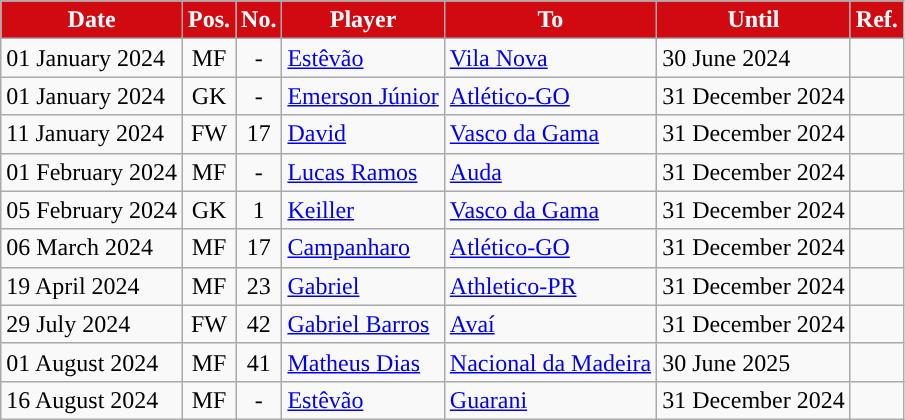<table class="wikitable plainrowheaders sortable">
<tr>
<th style="background:#D10A11; color:#ffffff; ">Date</th>
<th style="background:#D10A11; color:#ffffff; ">Pos.</th>
<th style="background:#D10A11; color:#ffffff; ">No.</th>
<th style="background:#D10A11; color:#ffffff; ">Player</th>
<th style="background:#D10A11; color:#ffffff; ">To</th>
<th style="background:#D10A11; color:#ffffff; ">Until</th>
<th style="background:#D10A11; color:#ffffff; ">Ref.</th>
</tr>
<tr>
<td>01 January 2024</td>
<td style="text-align:center;">MF</td>
<td style="text-align:center;">-</td>
<td style="text-align:left;"> <a href='#'>Estêvão</a></td>
<td style="text-align:left;"> <a href='#'>Vila Nova</a></td>
<td>30 June 2024</td>
<td></td>
</tr>
<tr>
<td>01 January 2024</td>
<td style="text-align:center;">GK</td>
<td style="text-align:center;">-</td>
<td> <a href='#'>Emerson Júnior</a></td>
<td> <a href='#'>Atlético-GO</a></td>
<td>31 December 2024</td>
<td></td>
</tr>
<tr>
<td>11 January 2024</td>
<td style="text-align:center;">FW</td>
<td style="text-align:center;">17</td>
<td> <a href='#'>David</a></td>
<td> <a href='#'>Vasco da Gama</a></td>
<td>31 December 2024</td>
<td></td>
</tr>
<tr>
<td>01 February 2024</td>
<td style="text-align:center;">MF</td>
<td style="text-align:center;">-</td>
<td> <a href='#'>Lucas Ramos</a></td>
<td> <a href='#'>Auda</a></td>
<td>31 December 2024</td>
<td></td>
</tr>
<tr>
<td>05 February 2024</td>
<td style="text-align:center;">GK</td>
<td style="text-align:center;">1</td>
<td> <a href='#'>Keiller</a></td>
<td> <a href='#'>Vasco da Gama</a></td>
<td>31 December 2024</td>
<td></td>
</tr>
<tr>
<td>06 March 2024</td>
<td style="text-align:center;">MF</td>
<td style="text-align:center;">17</td>
<td> <a href='#'>Campanharo</a></td>
<td> <a href='#'>Atlético-GO</a></td>
<td>31 December 2024</td>
<td></td>
</tr>
<tr>
<td>19 April 2024</td>
<td style="text-align:center;">MF</td>
<td style="text-align:center;">23</td>
<td> <a href='#'>Gabriel</a></td>
<td> <a href='#'>Athletico-PR</a></td>
<td>31 December 2024</td>
<td></td>
</tr>
<tr>
<td>29 July 2024</td>
<td style="text-align:center;">FW</td>
<td style="text-align:center;">42</td>
<td> <a href='#'>Gabriel Barros</a></td>
<td> <a href='#'>Avaí</a></td>
<td>31 December 2024</td>
<td></td>
</tr>
<tr>
<td>01 August 2024</td>
<td style="text-align:center;">MF</td>
<td style="text-align:center;">41</td>
<td> <a href='#'>Matheus Dias</a></td>
<td> <a href='#'>Nacional da Madeira</a></td>
<td>30 June 2025</td>
<td></td>
</tr>
<tr>
<td>16 August 2024</td>
<td style="text-align:center;">MF</td>
<td style="text-align:center;">-</td>
<td> <a href='#'>Estêvão</a></td>
<td> <a href='#'>Guarani</a></td>
<td>31 December 2024</td>
<td></td>
</tr>
</table>
